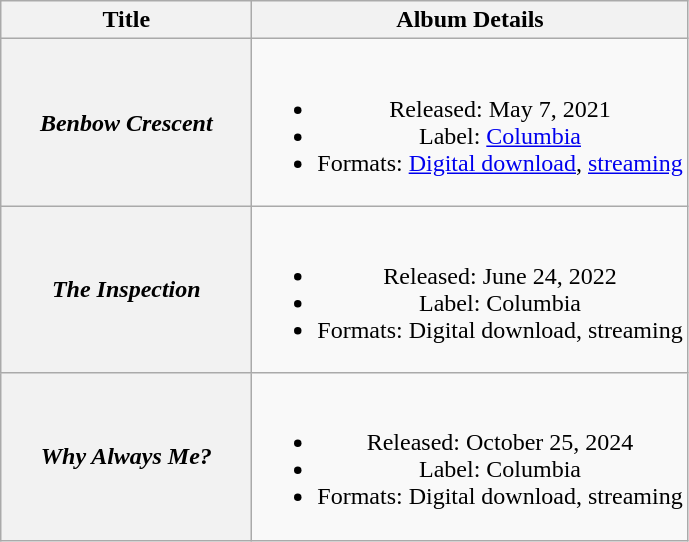<table class="wikitable plainrowheaders" style="text-align:center">
<tr>
<th scope="col" style="width:10em">Title</th>
<th scope="col">Album Details</th>
</tr>
<tr>
<th scope="row"><em>Benbow Crescent</em></th>
<td><br><ul><li>Released: May 7, 2021</li><li>Label: <a href='#'>Columbia</a></li><li>Formats: <a href='#'>Digital download</a>, <a href='#'>streaming</a></li></ul></td>
</tr>
<tr>
<th scope="row"><em>The Inspection</em></th>
<td><br><ul><li>Released: June 24, 2022</li><li>Label: Columbia</li><li>Formats: Digital download, streaming</li></ul></td>
</tr>
<tr>
<th scope="row"><em>Why Always Me?</em></th>
<td><br><ul><li>Released: October 25, 2024</li><li>Label: Columbia</li><li>Formats: Digital download, streaming</li></ul></td>
</tr>
</table>
